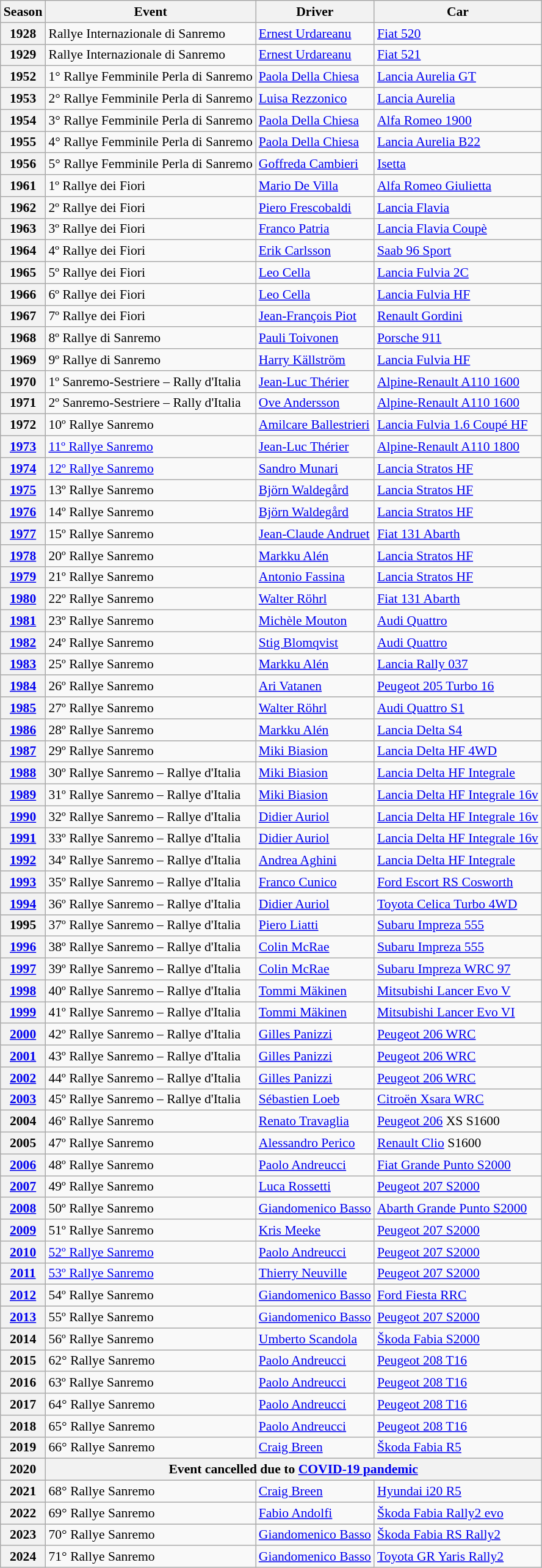<table class="wikitable" style="font-size:90%;">
<tr>
<th>Season</th>
<th>Event</th>
<th>Driver</th>
<th>Car</th>
</tr>
<tr>
<th>1928</th>
<td>Rallye Internazionale di Sanremo</td>
<td> <a href='#'>Ernest Urdareanu</a></td>
<td><a href='#'>Fiat 520</a></td>
</tr>
<tr>
<th>1929</th>
<td>Rallye Internazionale di Sanremo</td>
<td> <a href='#'>Ernest Urdareanu</a></td>
<td><a href='#'>Fiat 521</a></td>
</tr>
<tr>
<th>1952</th>
<td>1° Rallye Femminile Perla di Sanremo</td>
<td> <a href='#'>Paola Della Chiesa</a></td>
<td><a href='#'>Lancia Aurelia GT</a></td>
</tr>
<tr>
<th>1953</th>
<td>2° Rallye Femminile Perla di Sanremo</td>
<td> <a href='#'>Luisa Rezzonico</a></td>
<td><a href='#'>Lancia Aurelia</a></td>
</tr>
<tr>
<th>1954</th>
<td>3° Rallye Femminile Perla di Sanremo</td>
<td> <a href='#'>Paola Della Chiesa</a></td>
<td><a href='#'>Alfa Romeo 1900</a></td>
</tr>
<tr>
<th>1955</th>
<td>4° Rallye Femminile Perla di Sanremo</td>
<td> <a href='#'>Paola Della Chiesa</a></td>
<td><a href='#'>Lancia Aurelia B22</a></td>
</tr>
<tr>
<th>1956</th>
<td>5° Rallye Femminile Perla di Sanremo</td>
<td> <a href='#'>Goffreda Cambieri</a></td>
<td><a href='#'>Isetta</a></td>
</tr>
<tr>
<th>1961</th>
<td>1º Rallye dei Fiori</td>
<td> <a href='#'>Mario De Villa</a></td>
<td><a href='#'>Alfa Romeo Giulietta</a></td>
</tr>
<tr>
<th>1962</th>
<td>2º Rallye dei Fiori</td>
<td> <a href='#'>Piero Frescobaldi</a></td>
<td><a href='#'>Lancia Flavia</a></td>
</tr>
<tr>
<th>1963</th>
<td>3º Rallye dei Fiori</td>
<td> <a href='#'>Franco Patria</a></td>
<td><a href='#'>Lancia Flavia Coupè</a></td>
</tr>
<tr>
<th>1964</th>
<td>4º Rallye dei Fiori</td>
<td> <a href='#'>Erik Carlsson</a></td>
<td><a href='#'>Saab 96 Sport</a></td>
</tr>
<tr>
<th>1965</th>
<td>5º Rallye dei Fiori</td>
<td> <a href='#'>Leo Cella</a></td>
<td><a href='#'>Lancia Fulvia 2C</a></td>
</tr>
<tr>
<th>1966</th>
<td>6º Rallye dei Fiori</td>
<td> <a href='#'>Leo Cella</a></td>
<td><a href='#'>Lancia Fulvia HF</a></td>
</tr>
<tr>
<th>1967</th>
<td>7º Rallye dei Fiori</td>
<td> <a href='#'>Jean-François Piot</a></td>
<td><a href='#'>Renault Gordini</a></td>
</tr>
<tr>
<th>1968</th>
<td>8º Rallye di Sanremo</td>
<td> <a href='#'>Pauli Toivonen</a></td>
<td><a href='#'>Porsche 911</a></td>
</tr>
<tr>
<th>1969</th>
<td>9º Rallye di Sanremo</td>
<td> <a href='#'>Harry Källström</a></td>
<td><a href='#'>Lancia Fulvia HF</a></td>
</tr>
<tr>
<th>1970</th>
<td>1º Sanremo-Sestriere – Rally d'Italia</td>
<td> <a href='#'>Jean-Luc Thérier</a></td>
<td><a href='#'>Alpine-Renault A110 1600</a></td>
</tr>
<tr>
<th>1971</th>
<td>2º Sanremo-Sestriere – Rally d'Italia</td>
<td> <a href='#'>Ove Andersson</a></td>
<td><a href='#'>Alpine-Renault A110 1600</a></td>
</tr>
<tr>
<th>1972</th>
<td>10º Rallye Sanremo</td>
<td> <a href='#'>Amilcare Ballestrieri</a></td>
<td><a href='#'>Lancia Fulvia 1.6 Coupé HF</a></td>
</tr>
<tr>
<th><a href='#'>1973</a></th>
<td><a href='#'>11º Rallye Sanremo</a></td>
<td> <a href='#'>Jean-Luc Thérier</a></td>
<td><a href='#'>Alpine-Renault A110 1800</a></td>
</tr>
<tr>
<th><a href='#'>1974</a></th>
<td><a href='#'>12º Rallye Sanremo</a></td>
<td> <a href='#'>Sandro Munari</a></td>
<td><a href='#'>Lancia Stratos HF</a></td>
</tr>
<tr>
<th><a href='#'>1975</a></th>
<td>13º Rallye Sanremo</td>
<td> <a href='#'>Björn Waldegård</a></td>
<td><a href='#'>Lancia Stratos HF</a></td>
</tr>
<tr>
<th><a href='#'>1976</a></th>
<td>14º Rallye Sanremo</td>
<td> <a href='#'>Björn Waldegård</a></td>
<td><a href='#'>Lancia Stratos HF</a></td>
</tr>
<tr>
<th><a href='#'>1977</a></th>
<td>15º Rallye Sanremo</td>
<td> <a href='#'>Jean-Claude Andruet</a></td>
<td><a href='#'>Fiat 131 Abarth</a></td>
</tr>
<tr>
<th><a href='#'>1978</a></th>
<td>20º Rallye Sanremo</td>
<td> <a href='#'>Markku Alén</a></td>
<td><a href='#'>Lancia Stratos HF</a></td>
</tr>
<tr>
<th><a href='#'>1979</a></th>
<td>21º Rallye Sanremo</td>
<td> <a href='#'>Antonio Fassina</a></td>
<td><a href='#'>Lancia Stratos HF</a></td>
</tr>
<tr>
<th><a href='#'>1980</a></th>
<td>22º Rallye Sanremo</td>
<td> <a href='#'>Walter Röhrl</a></td>
<td><a href='#'>Fiat 131 Abarth</a></td>
</tr>
<tr>
<th><a href='#'>1981</a></th>
<td>23º Rallye Sanremo</td>
<td> <a href='#'>Michèle Mouton</a></td>
<td><a href='#'>Audi Quattro</a></td>
</tr>
<tr>
<th><a href='#'>1982</a></th>
<td>24º Rallye Sanremo</td>
<td> <a href='#'>Stig Blomqvist</a></td>
<td><a href='#'>Audi Quattro</a></td>
</tr>
<tr>
<th><a href='#'>1983</a></th>
<td>25º Rallye Sanremo</td>
<td> <a href='#'>Markku Alén</a></td>
<td><a href='#'>Lancia Rally 037</a></td>
</tr>
<tr>
<th><a href='#'>1984</a></th>
<td>26º Rallye Sanremo</td>
<td> <a href='#'>Ari Vatanen</a></td>
<td><a href='#'>Peugeot 205 Turbo 16</a></td>
</tr>
<tr>
<th><a href='#'>1985</a></th>
<td>27º Rallye Sanremo</td>
<td> <a href='#'>Walter Röhrl</a></td>
<td><a href='#'>Audi Quattro S1</a></td>
</tr>
<tr>
<th><a href='#'>1986</a></th>
<td>28º Rallye Sanremo</td>
<td> <a href='#'>Markku Alén</a></td>
<td><a href='#'>Lancia Delta S4</a></td>
</tr>
<tr>
<th><a href='#'>1987</a></th>
<td>29º Rallye Sanremo</td>
<td> <a href='#'>Miki Biasion</a></td>
<td><a href='#'>Lancia Delta HF 4WD</a></td>
</tr>
<tr>
<th><a href='#'>1988</a></th>
<td>30º Rallye Sanremo – Rallye d'Italia</td>
<td> <a href='#'>Miki Biasion</a></td>
<td><a href='#'>Lancia Delta HF Integrale</a></td>
</tr>
<tr>
<th><a href='#'>1989</a></th>
<td>31º Rallye Sanremo – Rallye d'Italia</td>
<td> <a href='#'>Miki Biasion</a></td>
<td><a href='#'>Lancia Delta HF Integrale 16v</a></td>
</tr>
<tr>
<th><a href='#'>1990</a></th>
<td>32º Rallye Sanremo – Rallye d'Italia</td>
<td> <a href='#'>Didier Auriol</a></td>
<td><a href='#'>Lancia Delta HF Integrale 16v</a></td>
</tr>
<tr>
<th><a href='#'>1991</a></th>
<td>33º Rallye Sanremo – Rallye d'Italia</td>
<td> <a href='#'>Didier Auriol</a></td>
<td><a href='#'>Lancia Delta HF Integrale 16v</a></td>
</tr>
<tr>
<th><a href='#'>1992</a></th>
<td>34º Rallye Sanremo – Rallye d'Italia</td>
<td> <a href='#'>Andrea Aghini</a></td>
<td><a href='#'>Lancia Delta HF Integrale</a></td>
</tr>
<tr>
<th><a href='#'>1993</a></th>
<td>35º Rallye Sanremo – Rallye d'Italia</td>
<td> <a href='#'>Franco Cunico</a></td>
<td><a href='#'>Ford Escort RS Cosworth</a></td>
</tr>
<tr>
<th><a href='#'>1994</a></th>
<td>36º Rallye Sanremo – Rallye d'Italia</td>
<td> <a href='#'>Didier Auriol</a></td>
<td><a href='#'>Toyota Celica Turbo 4WD</a></td>
</tr>
<tr>
<th>1995</th>
<td>37º Rallye Sanremo – Rallye d'Italia</td>
<td> <a href='#'>Piero Liatti</a></td>
<td><a href='#'>Subaru Impreza 555</a></td>
</tr>
<tr>
<th><a href='#'>1996</a></th>
<td>38º Rallye Sanremo – Rallye d'Italia</td>
<td> <a href='#'>Colin McRae</a></td>
<td><a href='#'>Subaru Impreza 555</a></td>
</tr>
<tr>
<th><a href='#'>1997</a></th>
<td>39º Rallye Sanremo – Rallye d'Italia</td>
<td> <a href='#'>Colin McRae</a></td>
<td><a href='#'>Subaru Impreza WRC 97</a></td>
</tr>
<tr>
<th><a href='#'>1998</a></th>
<td>40º Rallye Sanremo – Rallye d'Italia</td>
<td> <a href='#'>Tommi Mäkinen</a></td>
<td><a href='#'>Mitsubishi Lancer Evo V</a></td>
</tr>
<tr>
<th><a href='#'>1999</a></th>
<td>41º Rallye Sanremo – Rallye d'Italia</td>
<td> <a href='#'>Tommi Mäkinen</a></td>
<td><a href='#'>Mitsubishi Lancer Evo VI</a></td>
</tr>
<tr>
<th><a href='#'>2000</a></th>
<td>42º Rallye Sanremo – Rallye d'Italia</td>
<td> <a href='#'>Gilles Panizzi</a></td>
<td><a href='#'>Peugeot 206 WRC</a></td>
</tr>
<tr>
<th><a href='#'>2001</a></th>
<td>43º Rallye Sanremo – Rallye d'Italia</td>
<td> <a href='#'>Gilles Panizzi</a></td>
<td><a href='#'>Peugeot 206 WRC</a></td>
</tr>
<tr>
<th><a href='#'>2002</a></th>
<td>44º Rallye Sanremo – Rallye d'Italia</td>
<td> <a href='#'>Gilles Panizzi</a></td>
<td><a href='#'>Peugeot 206 WRC</a></td>
</tr>
<tr>
<th><a href='#'>2003</a></th>
<td>45º Rallye Sanremo – Rallye d'Italia</td>
<td> <a href='#'>Sébastien Loeb</a></td>
<td><a href='#'>Citroën Xsara WRC</a></td>
</tr>
<tr>
<th>2004</th>
<td>46º Rallye Sanremo</td>
<td> <a href='#'>Renato Travaglia</a></td>
<td><a href='#'>Peugeot 206</a> XS S1600</td>
</tr>
<tr>
<th>2005</th>
<td>47º Rallye Sanremo</td>
<td> <a href='#'>Alessandro Perico</a></td>
<td><a href='#'>Renault Clio</a> S1600</td>
</tr>
<tr>
<th><a href='#'>2006</a></th>
<td>48º Rallye Sanremo</td>
<td> <a href='#'>Paolo Andreucci</a></td>
<td><a href='#'>Fiat Grande Punto S2000</a></td>
</tr>
<tr>
<th><a href='#'>2007</a></th>
<td>49º Rallye Sanremo</td>
<td> <a href='#'>Luca Rossetti</a></td>
<td><a href='#'>Peugeot 207 S2000</a></td>
</tr>
<tr>
<th><a href='#'>2008</a></th>
<td>50º Rallye Sanremo</td>
<td> <a href='#'>Giandomenico Basso</a></td>
<td><a href='#'>Abarth Grande Punto S2000</a></td>
</tr>
<tr>
<th><a href='#'>2009</a></th>
<td>51º Rallye Sanremo</td>
<td> <a href='#'>Kris Meeke</a></td>
<td><a href='#'>Peugeot 207 S2000</a></td>
</tr>
<tr>
<th><a href='#'>2010</a></th>
<td><a href='#'>52º Rallye Sanremo</a></td>
<td> <a href='#'>Paolo Andreucci</a></td>
<td><a href='#'>Peugeot 207 S2000</a></td>
</tr>
<tr>
<th><a href='#'>2011</a></th>
<td><a href='#'>53º Rallye Sanremo</a></td>
<td> <a href='#'>Thierry Neuville</a></td>
<td><a href='#'>Peugeot 207 S2000</a></td>
</tr>
<tr>
<th><a href='#'>2012</a></th>
<td>54º Rallye Sanremo</td>
<td> <a href='#'>Giandomenico Basso</a></td>
<td><a href='#'>Ford Fiesta RRC</a></td>
</tr>
<tr>
<th><a href='#'>2013</a></th>
<td>55º Rallye Sanremo</td>
<td> <a href='#'>Giandomenico Basso</a></td>
<td><a href='#'>Peugeot 207 S2000</a></td>
</tr>
<tr>
<th>2014</th>
<td>56º Rallye Sanremo</td>
<td> <a href='#'>Umberto Scandola</a></td>
<td><a href='#'>Škoda Fabia S2000</a></td>
</tr>
<tr>
<th>2015</th>
<td>62° Rallye Sanremo</td>
<td> <a href='#'>Paolo Andreucci</a></td>
<td><a href='#'>Peugeot 208 T16</a></td>
</tr>
<tr>
<th>2016</th>
<td>63º Rallye Sanremo</td>
<td> <a href='#'>Paolo Andreucci</a></td>
<td><a href='#'>Peugeot 208 T16</a></td>
</tr>
<tr>
<th>2017</th>
<td>64° Rallye Sanremo</td>
<td> <a href='#'>Paolo Andreucci</a></td>
<td><a href='#'>Peugeot 208 T16</a></td>
</tr>
<tr>
<th>2018</th>
<td>65° Rallye Sanremo</td>
<td> <a href='#'>Paolo Andreucci</a></td>
<td><a href='#'>Peugeot 208 T16</a></td>
</tr>
<tr>
<th>2019</th>
<td>66° Rallye Sanremo</td>
<td> <a href='#'>Craig Breen</a></td>
<td><a href='#'>Škoda Fabia R5</a></td>
</tr>
<tr>
<th>2020</th>
<th colspan=3>Event cancelled due to <a href='#'>COVID-19 pandemic</a></th>
</tr>
<tr>
<th>2021</th>
<td>68° Rallye Sanremo</td>
<td> <a href='#'>Craig Breen</a></td>
<td><a href='#'>Hyundai i20 R5</a></td>
</tr>
<tr>
<th>2022</th>
<td>69° Rallye Sanremo</td>
<td> <a href='#'>Fabio Andolfi</a></td>
<td><a href='#'>Škoda Fabia Rally2 evo</a></td>
</tr>
<tr>
<th>2023</th>
<td>70° Rallye Sanremo</td>
<td> <a href='#'>Giandomenico Basso</a></td>
<td><a href='#'>Škoda Fabia RS Rally2</a></td>
</tr>
<tr>
<th>2024</th>
<td>71° Rallye Sanremo</td>
<td> <a href='#'>Giandomenico Basso</a></td>
<td><a href='#'>Toyota GR Yaris Rally2</a></td>
</tr>
</table>
